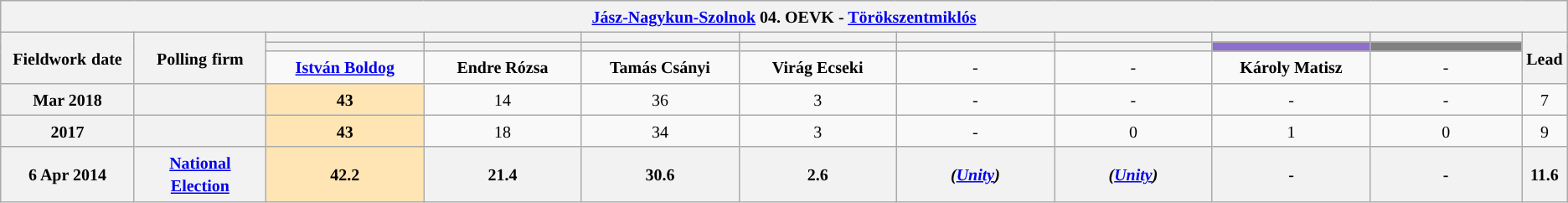<table class="wikitable mw-collapsible mw-collapsed" style="text-align:center">
<tr>
<th colspan="11" style="width: 980pt;"><small><a href='#'>Jász-Nagykun-Szolnok</a> 04. OEVK - <a href='#'>Törökszentmiklós</a></small></th>
</tr>
<tr>
<th rowspan="3" style="width: 80pt;"><small>Fieldwork</small> <small>date</small></th>
<th rowspan="3" style="width: 80pt;"><strong><small>Polling</small> <small>firm</small></strong></th>
<th style="width: 100pt;"><small></small></th>
<th style="width: 100pt;"><small> </small></th>
<th style="width: 100pt;"></th>
<th style="width: 100pt;"></th>
<th style="width: 100pt;"></th>
<th style="width: 100pt;"></th>
<th style="width: 100pt;"></th>
<th style="width: 100pt;"></th>
<th rowspan="3" style="width: 20pt;"><small>Lead</small></th>
</tr>
<tr>
<th style="color:inherit;background:"></th>
<th style="color:inherit;background:"></th>
<th style="color:inherit;background:"></th>
<th style="color:inherit;background:"></th>
<th style="color:inherit;background:"></th>
<th style="color:inherit;background:"></th>
<th style="color:inherit;background:#8E6FCE;"></th>
<th style="color:inherit;background:#808080;"></th>
</tr>
<tr>
<td><a href='#'><strong><small>István Boldog</small></strong></a></td>
<td><strong><small>Endre Rózsa</small></strong></td>
<td><strong><small>Tamás Csányi</small></strong></td>
<td><strong><small>Virág Ecseki</small></strong></td>
<td><small>-</small></td>
<td><small>-</small></td>
<td><strong><small>Károly Matisz</small></strong></td>
<td><small>-</small></td>
</tr>
<tr>
<th><small>Mar 2018</small></th>
<th><small></small></th>
<td style="background:#FFE5B4"><strong><small>43</small></strong></td>
<td><small>14</small></td>
<td><small>36</small></td>
<td><small>3</small></td>
<td><small>-</small></td>
<td><small>-</small></td>
<td><small>-</small></td>
<td><small>-</small></td>
<td style="background:"><small>7</small></td>
</tr>
<tr>
<th><small>2017</small></th>
<th><small></small></th>
<td style="background:#FFE5B4"><strong><small>43</small></strong></td>
<td><small>18</small></td>
<td><small>34</small></td>
<td><small>3</small></td>
<td><small>-</small></td>
<td><small>0</small></td>
<td><small>1</small></td>
<td><small>0</small></td>
<td style="background:"><small>9</small></td>
</tr>
<tr>
<th><small>6 Apr 2014</small></th>
<th><a href='#'><small>National Election</small></a></th>
<th style="background:#FFE5B4"><strong><small>42.2</small></strong></th>
<th><small>21.4</small></th>
<th><small>30.6</small></th>
<th><small>2.6</small></th>
<th><small><em>(<a href='#'>Unity</a>)</em></small></th>
<th><small><em>(<a href='#'>Unity</a>)</em></small></th>
<th><small>-</small></th>
<th><small>-</small></th>
<th style="background:"><small>11.6</small></th>
</tr>
</table>
